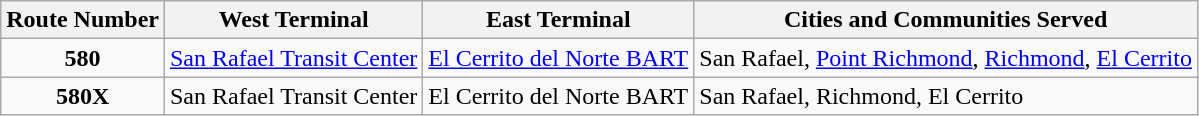<table class="wikitable">
<tr>
<th>Route Number</th>
<th>West Terminal</th>
<th>East Terminal</th>
<th>Cities and Communities Served</th>
</tr>
<tr>
<td style="text-align:center;"><div><strong>580</strong></div></td>
<td><a href='#'>San Rafael Transit Center</a></td>
<td><a href='#'>El Cerrito del Norte BART</a></td>
<td>San Rafael, <a href='#'>Point Richmond</a>, <a href='#'>Richmond</a>, <a href='#'>El Cerrito</a></td>
</tr>
<tr>
<td style="text-align:center;"><div><strong>580X</strong></div></td>
<td>San Rafael Transit Center</td>
<td>El Cerrito del Norte BART</td>
<td>San Rafael, Richmond, El Cerrito</td>
</tr>
</table>
